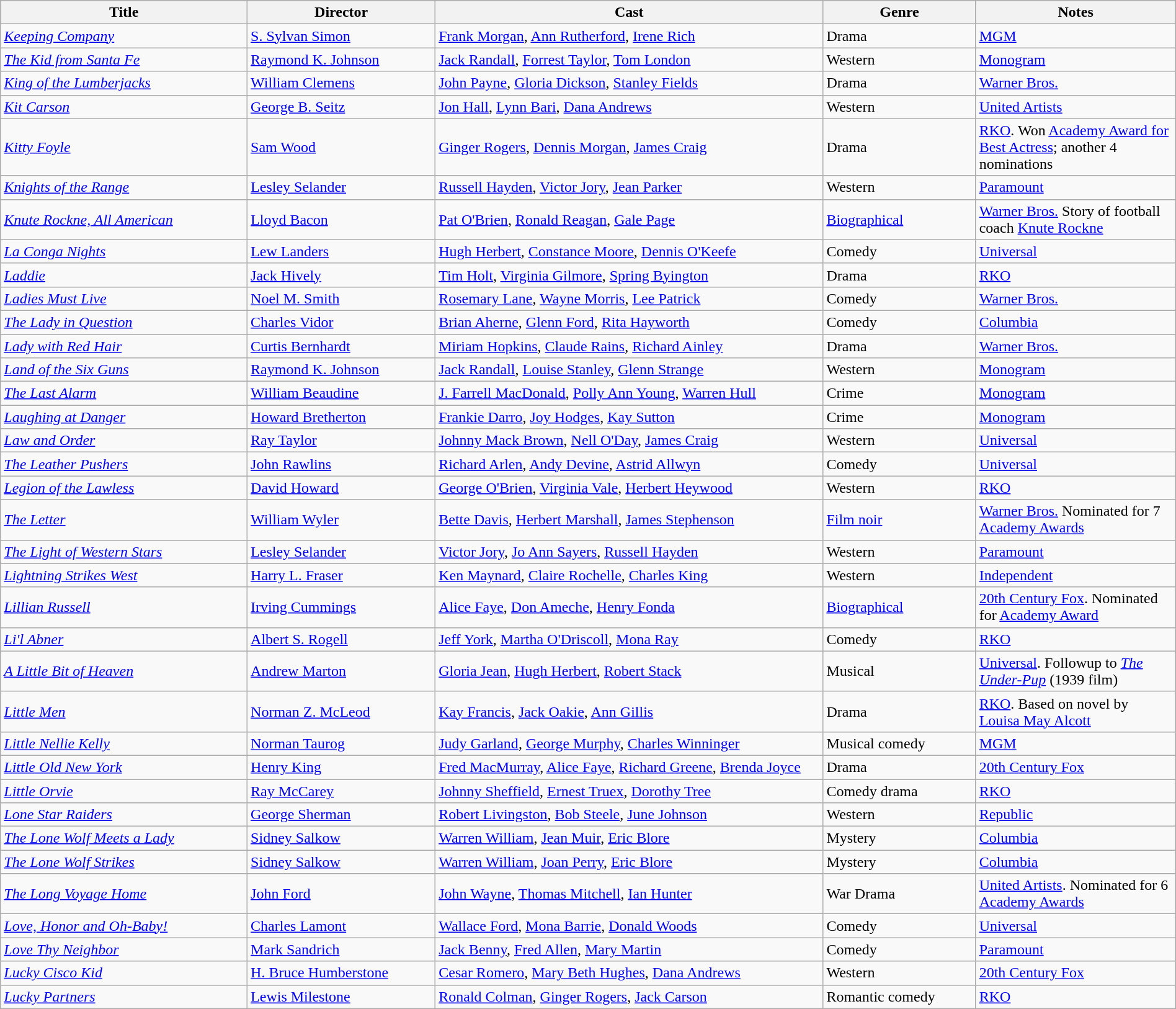<table class="wikitable" style="width:100%;">
<tr>
<th style="width:21%;">Title</th>
<th style="width:16%;">Director</th>
<th style="width:33%;">Cast</th>
<th style="width:13%;">Genre</th>
<th style="width:17%;">Notes</th>
</tr>
<tr>
<td><em><a href='#'>Keeping Company</a></em></td>
<td><a href='#'>S. Sylvan Simon</a></td>
<td><a href='#'>Frank Morgan</a>, <a href='#'>Ann Rutherford</a>, <a href='#'>Irene Rich</a></td>
<td>Drama</td>
<td><a href='#'>MGM</a></td>
</tr>
<tr>
<td><em><a href='#'>The Kid from Santa Fe</a></em></td>
<td><a href='#'>Raymond K. Johnson</a></td>
<td><a href='#'>Jack Randall</a>, <a href='#'>Forrest Taylor</a>, <a href='#'>Tom London</a></td>
<td>Western</td>
<td><a href='#'>Monogram</a></td>
</tr>
<tr>
<td><em><a href='#'>King of the Lumberjacks</a></em></td>
<td><a href='#'>William Clemens</a></td>
<td><a href='#'>John Payne</a>, <a href='#'>Gloria Dickson</a>, <a href='#'>Stanley Fields</a></td>
<td>Drama</td>
<td><a href='#'>Warner Bros.</a></td>
</tr>
<tr>
<td><em><a href='#'>Kit Carson</a></em></td>
<td><a href='#'>George B. Seitz</a></td>
<td><a href='#'>Jon Hall</a>, <a href='#'>Lynn Bari</a>, <a href='#'>Dana Andrews</a></td>
<td>Western</td>
<td><a href='#'>United Artists</a></td>
</tr>
<tr>
<td><em><a href='#'>Kitty Foyle</a></em></td>
<td><a href='#'>Sam Wood</a></td>
<td><a href='#'>Ginger Rogers</a>, <a href='#'>Dennis Morgan</a>, <a href='#'>James Craig</a></td>
<td>Drama</td>
<td><a href='#'>RKO</a>. Won <a href='#'>Academy Award for Best Actress</a>; another 4 nominations</td>
</tr>
<tr>
<td><em><a href='#'>Knights of the Range</a></em></td>
<td><a href='#'>Lesley Selander</a></td>
<td><a href='#'>Russell Hayden</a>, <a href='#'>Victor Jory</a>, <a href='#'>Jean Parker</a></td>
<td>Western</td>
<td><a href='#'>Paramount</a></td>
</tr>
<tr>
<td><em><a href='#'>Knute Rockne, All American</a></em></td>
<td><a href='#'>Lloyd Bacon</a></td>
<td><a href='#'>Pat O'Brien</a>, <a href='#'>Ronald Reagan</a>, <a href='#'>Gale Page</a></td>
<td><a href='#'>Biographical</a></td>
<td><a href='#'>Warner Bros.</a> Story of football coach <a href='#'>Knute Rockne</a></td>
</tr>
<tr>
<td><em><a href='#'>La Conga Nights</a></em></td>
<td><a href='#'>Lew Landers</a></td>
<td><a href='#'>Hugh Herbert</a>, <a href='#'>Constance Moore</a>, <a href='#'>Dennis O'Keefe</a></td>
<td>Comedy</td>
<td><a href='#'>Universal</a></td>
</tr>
<tr>
<td><em><a href='#'>Laddie</a></em></td>
<td><a href='#'>Jack Hively</a></td>
<td><a href='#'>Tim Holt</a>, <a href='#'>Virginia Gilmore</a>, <a href='#'>Spring Byington</a></td>
<td>Drama</td>
<td><a href='#'>RKO</a></td>
</tr>
<tr>
<td><em><a href='#'>Ladies Must Live</a></em></td>
<td><a href='#'>Noel M. Smith</a></td>
<td><a href='#'>Rosemary Lane</a>, <a href='#'>Wayne Morris</a>, <a href='#'>Lee Patrick</a></td>
<td>Comedy</td>
<td><a href='#'>Warner Bros.</a></td>
</tr>
<tr>
<td><em><a href='#'>The Lady in Question</a></em></td>
<td><a href='#'>Charles Vidor</a></td>
<td><a href='#'>Brian Aherne</a>, <a href='#'>Glenn Ford</a>, <a href='#'>Rita Hayworth</a></td>
<td>Comedy</td>
<td><a href='#'>Columbia</a></td>
</tr>
<tr>
<td><em><a href='#'>Lady with Red Hair</a></em></td>
<td><a href='#'>Curtis Bernhardt</a></td>
<td><a href='#'>Miriam Hopkins</a>, <a href='#'>Claude Rains</a>, <a href='#'>Richard Ainley</a></td>
<td>Drama</td>
<td><a href='#'>Warner Bros.</a></td>
</tr>
<tr>
<td><em><a href='#'>Land of the Six Guns</a></em></td>
<td><a href='#'>Raymond K. Johnson</a></td>
<td><a href='#'>Jack Randall</a>, <a href='#'>Louise Stanley</a>, <a href='#'>Glenn Strange</a></td>
<td>Western</td>
<td><a href='#'>Monogram</a></td>
</tr>
<tr>
<td><em><a href='#'>The Last Alarm</a></em></td>
<td><a href='#'>William Beaudine</a></td>
<td><a href='#'>J. Farrell MacDonald</a>, <a href='#'>Polly Ann Young</a>, <a href='#'>Warren Hull</a></td>
<td>Crime</td>
<td><a href='#'>Monogram</a></td>
</tr>
<tr>
<td><em><a href='#'>Laughing at Danger</a></em></td>
<td><a href='#'>Howard Bretherton</a></td>
<td><a href='#'>Frankie Darro</a>, <a href='#'>Joy Hodges</a>, <a href='#'>Kay Sutton</a></td>
<td>Crime</td>
<td><a href='#'>Monogram</a></td>
</tr>
<tr>
<td><em><a href='#'>Law and Order</a></em></td>
<td><a href='#'>Ray Taylor</a></td>
<td><a href='#'>Johnny Mack Brown</a>, <a href='#'>Nell O'Day</a>, <a href='#'>James Craig</a></td>
<td>Western</td>
<td><a href='#'>Universal</a></td>
</tr>
<tr>
<td><em><a href='#'>The Leather Pushers</a></em></td>
<td><a href='#'>John Rawlins</a></td>
<td><a href='#'>Richard Arlen</a>, <a href='#'>Andy Devine</a>, <a href='#'>Astrid Allwyn</a></td>
<td>Comedy</td>
<td><a href='#'>Universal</a></td>
</tr>
<tr>
<td><em><a href='#'>Legion of the Lawless</a></em></td>
<td><a href='#'>David Howard</a></td>
<td><a href='#'>George O'Brien</a>, <a href='#'>Virginia Vale</a>, <a href='#'>Herbert Heywood</a></td>
<td>Western</td>
<td><a href='#'>RKO</a></td>
</tr>
<tr>
<td><em><a href='#'>The Letter</a></em></td>
<td><a href='#'>William Wyler</a></td>
<td><a href='#'>Bette Davis</a>, <a href='#'>Herbert Marshall</a>, <a href='#'>James Stephenson</a></td>
<td><a href='#'>Film noir</a></td>
<td><a href='#'>Warner Bros.</a> Nominated for 7 <a href='#'>Academy Awards</a></td>
</tr>
<tr>
<td><em><a href='#'>The Light of Western Stars</a></em></td>
<td><a href='#'>Lesley Selander</a></td>
<td><a href='#'>Victor Jory</a>, <a href='#'>Jo Ann Sayers</a>, <a href='#'>Russell Hayden</a></td>
<td>Western</td>
<td><a href='#'>Paramount</a></td>
</tr>
<tr>
<td><em><a href='#'>Lightning Strikes West</a></em></td>
<td><a href='#'>Harry L. Fraser</a></td>
<td><a href='#'>Ken Maynard</a>, <a href='#'>Claire Rochelle</a>, <a href='#'>Charles King</a></td>
<td>Western</td>
<td><a href='#'>Independent</a></td>
</tr>
<tr>
<td><em><a href='#'>Lillian Russell</a></em></td>
<td><a href='#'>Irving Cummings</a></td>
<td><a href='#'>Alice Faye</a>, <a href='#'>Don Ameche</a>, <a href='#'>Henry Fonda</a></td>
<td><a href='#'>Biographical</a></td>
<td><a href='#'>20th Century Fox</a>. Nominated for <a href='#'>Academy Award</a></td>
</tr>
<tr>
<td><em><a href='#'>Li'l Abner</a></em></td>
<td><a href='#'>Albert S. Rogell</a></td>
<td><a href='#'>Jeff York</a>, <a href='#'>Martha O'Driscoll</a>, <a href='#'>Mona Ray</a></td>
<td>Comedy</td>
<td><a href='#'>RKO</a></td>
</tr>
<tr>
<td><em><a href='#'>A Little Bit of Heaven</a></em></td>
<td><a href='#'>Andrew Marton</a></td>
<td><a href='#'>Gloria Jean</a>, <a href='#'>Hugh Herbert</a>, <a href='#'>Robert Stack</a></td>
<td>Musical</td>
<td><a href='#'>Universal</a>. Followup to <em><a href='#'>The Under-Pup</a></em> (1939 film)</td>
</tr>
<tr>
<td><em><a href='#'>Little Men</a></em></td>
<td><a href='#'>Norman Z. McLeod</a></td>
<td><a href='#'>Kay Francis</a>, <a href='#'>Jack Oakie</a>, <a href='#'>Ann Gillis</a></td>
<td>Drama</td>
<td><a href='#'>RKO</a>. Based on novel by <a href='#'>Louisa May Alcott</a></td>
</tr>
<tr>
<td><em><a href='#'>Little Nellie Kelly</a></em></td>
<td><a href='#'>Norman Taurog</a></td>
<td><a href='#'>Judy Garland</a>, <a href='#'>George Murphy</a>, <a href='#'>Charles Winninger</a></td>
<td>Musical comedy</td>
<td><a href='#'>MGM</a></td>
</tr>
<tr>
<td><em><a href='#'>Little Old New York</a></em></td>
<td><a href='#'>Henry King</a></td>
<td><a href='#'>Fred MacMurray</a>, <a href='#'>Alice Faye</a>, <a href='#'>Richard Greene</a>, <a href='#'>Brenda Joyce</a></td>
<td>Drama</td>
<td><a href='#'>20th Century Fox</a></td>
</tr>
<tr>
<td><em><a href='#'>Little Orvie</a></em></td>
<td><a href='#'>Ray McCarey</a></td>
<td><a href='#'>Johnny Sheffield</a>, <a href='#'>Ernest Truex</a>, <a href='#'>Dorothy Tree</a></td>
<td>Comedy drama</td>
<td><a href='#'>RKO</a></td>
</tr>
<tr>
<td><em><a href='#'>Lone Star Raiders</a></em></td>
<td><a href='#'>George Sherman</a></td>
<td><a href='#'>Robert Livingston</a>, <a href='#'>Bob Steele</a>, <a href='#'>June Johnson</a></td>
<td>Western</td>
<td><a href='#'>Republic</a></td>
</tr>
<tr>
<td><em><a href='#'>The Lone Wolf Meets a Lady</a></em></td>
<td><a href='#'>Sidney Salkow</a></td>
<td><a href='#'>Warren William</a>, <a href='#'>Jean Muir</a>, <a href='#'>Eric Blore</a></td>
<td>Mystery</td>
<td><a href='#'>Columbia</a></td>
</tr>
<tr>
<td><em><a href='#'>The Lone Wolf Strikes</a></em></td>
<td><a href='#'>Sidney Salkow</a></td>
<td><a href='#'>Warren William</a>, <a href='#'>Joan Perry</a>, <a href='#'>Eric Blore</a></td>
<td>Mystery</td>
<td><a href='#'>Columbia</a></td>
</tr>
<tr>
<td><em><a href='#'>The Long Voyage Home</a></em></td>
<td><a href='#'>John Ford</a></td>
<td><a href='#'>John Wayne</a>, <a href='#'>Thomas Mitchell</a>, <a href='#'>Ian Hunter</a></td>
<td>War Drama</td>
<td><a href='#'>United Artists</a>. Nominated for 6 <a href='#'>Academy Awards</a></td>
</tr>
<tr>
<td><em><a href='#'>Love, Honor and Oh-Baby!</a></em></td>
<td><a href='#'>Charles Lamont</a></td>
<td><a href='#'>Wallace Ford</a>, <a href='#'>Mona Barrie</a>, <a href='#'>Donald Woods</a></td>
<td>Comedy</td>
<td><a href='#'>Universal</a></td>
</tr>
<tr>
<td><em><a href='#'>Love Thy Neighbor</a></em></td>
<td><a href='#'>Mark Sandrich</a></td>
<td><a href='#'>Jack Benny</a>, <a href='#'>Fred Allen</a>, <a href='#'>Mary Martin</a></td>
<td>Comedy</td>
<td><a href='#'>Paramount</a></td>
</tr>
<tr>
<td><em><a href='#'>Lucky Cisco Kid</a></em></td>
<td><a href='#'>H. Bruce Humberstone</a></td>
<td><a href='#'>Cesar Romero</a>, <a href='#'>Mary Beth Hughes</a>, <a href='#'>Dana Andrews</a></td>
<td>Western</td>
<td><a href='#'>20th Century Fox</a></td>
</tr>
<tr>
<td><em><a href='#'>Lucky Partners</a></em></td>
<td><a href='#'>Lewis Milestone</a></td>
<td><a href='#'>Ronald Colman</a>, <a href='#'>Ginger Rogers</a>, <a href='#'>Jack Carson</a></td>
<td>Romantic comedy</td>
<td><a href='#'>RKO</a></td>
</tr>
</table>
